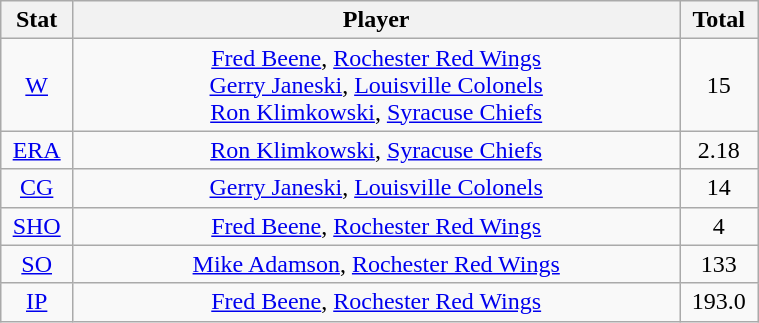<table class="wikitable" width="40%" style="text-align:center;">
<tr>
<th width="5%">Stat</th>
<th width="60%">Player</th>
<th width="5%">Total</th>
</tr>
<tr>
<td><a href='#'>W</a></td>
<td><a href='#'>Fred Beene</a>, <a href='#'>Rochester Red Wings</a> <br> <a href='#'>Gerry Janeski</a>, <a href='#'>Louisville Colonels</a> <br> <a href='#'>Ron Klimkowski</a>, <a href='#'>Syracuse Chiefs</a></td>
<td>15</td>
</tr>
<tr>
<td><a href='#'>ERA</a></td>
<td><a href='#'>Ron Klimkowski</a>, <a href='#'>Syracuse Chiefs</a></td>
<td>2.18</td>
</tr>
<tr>
<td><a href='#'>CG</a></td>
<td><a href='#'>Gerry Janeski</a>, <a href='#'>Louisville Colonels</a></td>
<td>14</td>
</tr>
<tr>
<td><a href='#'>SHO</a></td>
<td><a href='#'>Fred Beene</a>, <a href='#'>Rochester Red Wings</a></td>
<td>4</td>
</tr>
<tr>
<td><a href='#'>SO</a></td>
<td><a href='#'>Mike Adamson</a>, <a href='#'>Rochester Red Wings</a></td>
<td>133</td>
</tr>
<tr>
<td><a href='#'>IP</a></td>
<td><a href='#'>Fred Beene</a>, <a href='#'>Rochester Red Wings</a></td>
<td>193.0</td>
</tr>
</table>
